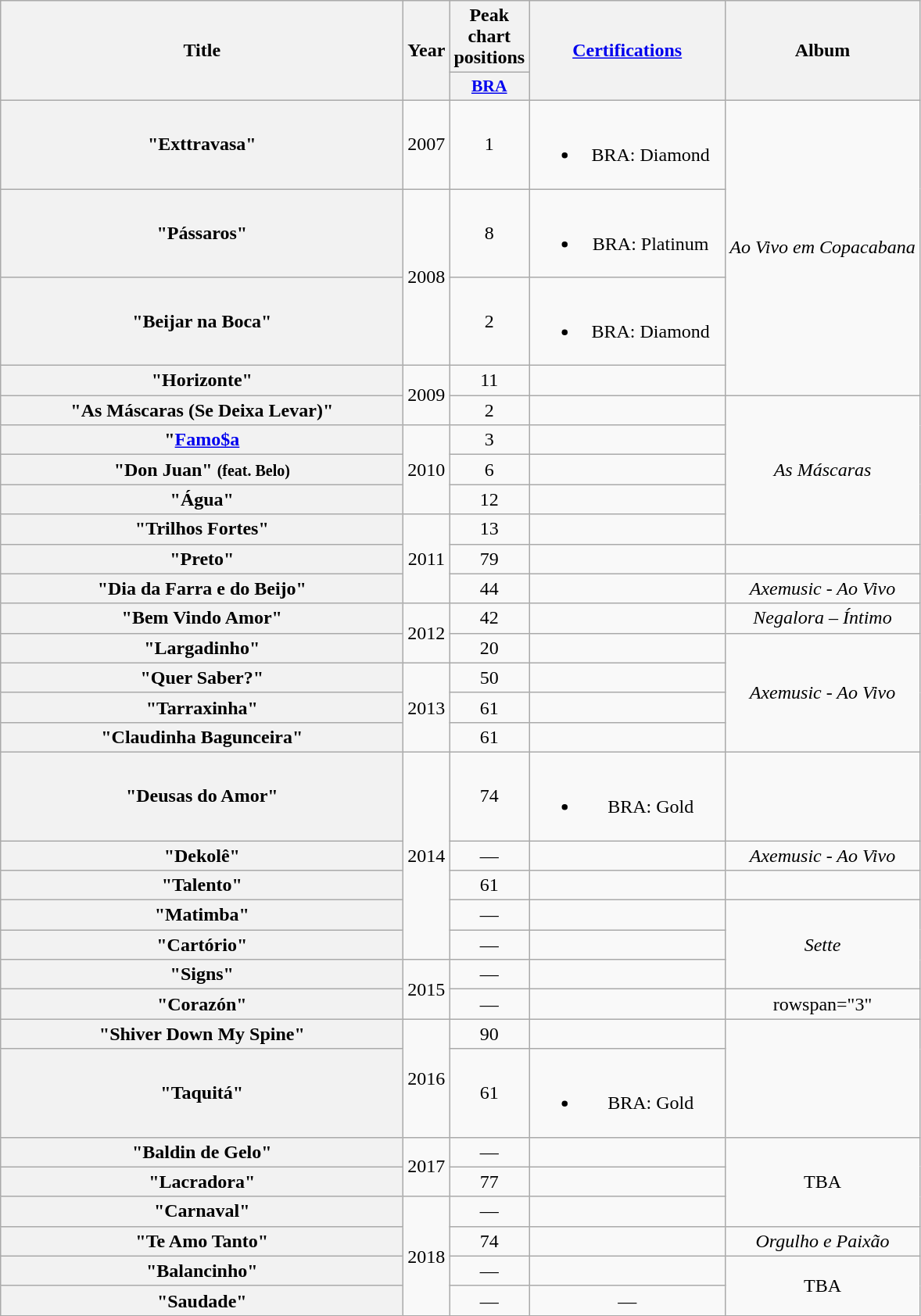<table class="wikitable plainrowheaders" style="text-align:center;">
<tr>
<th scope="col" rowspan="2" style="width:21em;">Title</th>
<th scope="col" rowspan="2">Year</th>
<th scope="col" colspan="1">Peak chart positions</th>
<th scope="col" rowspan="2" style="width:10em;"><a href='#'>Certifications</a></th>
<th scope="col" rowspan="2">Album</th>
</tr>
<tr>
<th scope="col" style="width:2.5em;font-size:90%;"><a href='#'>BRA</a></th>
</tr>
<tr>
<th scope="row">"Exttravasa"<br></th>
<td>2007</td>
<td>1</td>
<td><br><ul><li>BRA: Diamond</li></ul></td>
<td rowspan=4><em>Ao Vivo em Copacabana</em></td>
</tr>
<tr>
<th scope="row">"Pássaros"</th>
<td rowspan="2">2008</td>
<td>8</td>
<td><br><ul><li>BRA: Platinum</li></ul></td>
</tr>
<tr>
<th scope="row">"Beijar na Boca"</th>
<td>2</td>
<td><br><ul><li>BRA: Diamond</li></ul></td>
</tr>
<tr>
<th scope="row">"Horizonte"</th>
<td rowspan="2">2009</td>
<td>11</td>
<td></td>
</tr>
<tr>
<th scope="row">"As Máscaras (Se Deixa Levar)"</th>
<td>2</td>
<td></td>
<td align="center" rowspan="5"><em>As Máscaras</em></td>
</tr>
<tr>
<th scope="row">"<a href='#'>Famo$a</a><br></th>
<td rowspan="3">2010</td>
<td>3</td>
<td></td>
</tr>
<tr>
<th scope="row">"Don Juan" <small>(feat. Belo)</small></th>
<td>6</td>
<td></td>
</tr>
<tr>
<th scope="row">"Água"</th>
<td>12</td>
<td></td>
</tr>
<tr>
<th scope="row">"Trilhos Fortes"</th>
<td rowspan="3">2011</td>
<td>13</td>
<td></td>
</tr>
<tr>
<th scope="row">"Preto"</th>
<td>79</td>
<td></td>
<td></td>
</tr>
<tr>
<th scope="row">"Dia da Farra e do Beijo"</th>
<td>44</td>
<td></td>
<td align="center" rowspan="1"><em>Axemusic - Ao Vivo</em></td>
</tr>
<tr>
<th scope="row">"Bem Vindo Amor"</th>
<td rowspan="2">2012</td>
<td>42</td>
<td></td>
<td align="center"><em>Negalora – Íntimo</em></td>
</tr>
<tr>
<th scope="row">"Largadinho"</th>
<td>20</td>
<td></td>
<td align="center" rowspan="4"><em>Axemusic - Ao Vivo</em></td>
</tr>
<tr>
<th scope="row">"Quer Saber?"<br></th>
<td rowspan="3">2013</td>
<td>50</td>
<td></td>
</tr>
<tr>
<th scope="row">"Tarraxinha"<br></th>
<td>61</td>
<td></td>
</tr>
<tr>
<th scope="row">"Claudinha Bagunceira"</th>
<td>61</td>
<td></td>
</tr>
<tr>
<th scope="row">"Deusas do Amor"<br></th>
<td rowspan="5">2014</td>
<td>74</td>
<td><br><ul><li>BRA: Gold</li></ul></td>
<td></td>
</tr>
<tr>
<th scope="row">"Dekolê"<br></th>
<td>—</td>
<td></td>
<td align="center" rowspan="1"><em>Axemusic - Ao Vivo</em></td>
</tr>
<tr>
<th scope="row">"Talento"<br></th>
<td>61</td>
<td></td>
<td></td>
</tr>
<tr>
<th scope="row">"Matimba"</th>
<td>—</td>
<td></td>
<td align="center" rowspan="3"><em>Sette</em></td>
</tr>
<tr>
<th scope="row">"Cartório"<br></th>
<td>—</td>
<td></td>
</tr>
<tr>
<th scope="row">"Signs"</th>
<td rowspan="2">2015</td>
<td>—</td>
<td></td>
</tr>
<tr>
<th scope="row">"Corazón"<br></th>
<td>—</td>
<td></td>
<td>rowspan="3" </td>
</tr>
<tr>
<th scope="row">"Shiver Down My Spine"<br></th>
<td rowspan="2">2016</td>
<td>90</td>
<td></td>
</tr>
<tr>
<th scope="row">"Taquitá"</th>
<td>61</td>
<td><br><ul><li>BRA: Gold</li></ul></td>
</tr>
<tr>
<th scope="row">"Baldin de Gelo"</th>
<td rowspan="2">2017</td>
<td>—</td>
<td></td>
<td rowspan="3">TBA</td>
</tr>
<tr>
<th scope="row">"Lacradora"<br></th>
<td>77</td>
<td></td>
</tr>
<tr>
<th scope="row">"Carnaval"<br></th>
<td rowspan="4">2018</td>
<td>—</td>
<td></td>
</tr>
<tr>
<th scope="row">"Te Amo Tanto"<br></th>
<td>74</td>
<td></td>
<td rowspan="1"><em>Orgulho e Paixão</em></td>
</tr>
<tr>
<th scope="row">"Balancinho"</th>
<td>—</td>
<td></td>
<td rowspan="2">TBA</td>
</tr>
<tr>
<th scope="row">"Saudade"<br></th>
<td>—</td>
<td>—</td>
</tr>
</table>
